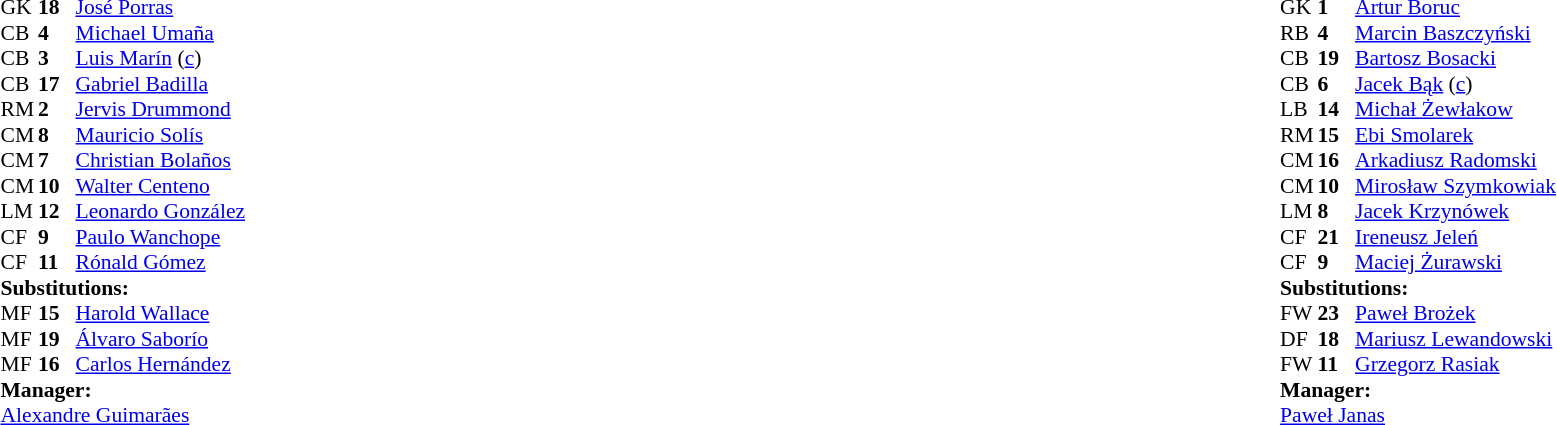<table width="100%">
<tr>
<td valign="top" width="40%"><br><table style="font-size: 90%" cellspacing="0" cellpadding="0">
<tr>
<th width="25"></th>
<th width="25"></th>
</tr>
<tr>
<td>GK</td>
<td><strong>18</strong></td>
<td><a href='#'>José Porras</a></td>
</tr>
<tr>
<td>CB</td>
<td><strong>4</strong></td>
<td><a href='#'>Michael Umaña</a></td>
<td></td>
</tr>
<tr>
<td>CB</td>
<td><strong>3</strong></td>
<td><a href='#'>Luis Marín</a> (<a href='#'>c</a>)</td>
<td></td>
</tr>
<tr>
<td>CB</td>
<td><strong>17</strong></td>
<td><a href='#'>Gabriel Badilla</a></td>
<td></td>
</tr>
<tr>
<td>RM</td>
<td><strong>2</strong></td>
<td><a href='#'>Jervis Drummond</a></td>
<td></td>
<td></td>
</tr>
<tr>
<td>CM</td>
<td><strong>8</strong></td>
<td><a href='#'>Mauricio Solís</a></td>
</tr>
<tr>
<td>CM</td>
<td><strong>7</strong></td>
<td><a href='#'>Christian Bolaños</a></td>
<td></td>
<td></td>
</tr>
<tr>
<td>CM</td>
<td><strong>10</strong></td>
<td><a href='#'>Walter Centeno</a></td>
</tr>
<tr>
<td>LM</td>
<td><strong>12</strong></td>
<td><a href='#'>Leonardo González</a></td>
<td></td>
</tr>
<tr>
<td>CF</td>
<td><strong>9</strong></td>
<td><a href='#'>Paulo Wanchope</a></td>
</tr>
<tr>
<td>CF</td>
<td><strong>11</strong></td>
<td><a href='#'>Rónald Gómez</a></td>
<td></td>
<td></td>
</tr>
<tr>
<td colspan=3><strong>Substitutions:</strong></td>
</tr>
<tr>
<td>MF</td>
<td><strong>15</strong></td>
<td><a href='#'>Harold Wallace</a></td>
<td></td>
<td></td>
</tr>
<tr>
<td>MF</td>
<td><strong>19</strong></td>
<td><a href='#'>Álvaro Saborío</a></td>
<td></td>
<td></td>
</tr>
<tr>
<td>MF</td>
<td><strong>16</strong></td>
<td><a href='#'>Carlos Hernández</a></td>
<td></td>
<td></td>
</tr>
<tr>
<td colspan=3><strong>Manager:</strong></td>
</tr>
<tr>
<td colspan="4"><a href='#'>Alexandre Guimarães</a></td>
</tr>
</table>
</td>
<td valign="top"></td>
<td valign="top" width="50%"><br><table style="font-size: 90%" cellspacing="0" cellpadding="0" align=center>
<tr>
<th width="25"></th>
<th width="25"></th>
</tr>
<tr>
<td>GK</td>
<td><strong>1</strong></td>
<td><a href='#'>Artur Boruc</a></td>
<td></td>
</tr>
<tr>
<td>RB</td>
<td><strong>4</strong></td>
<td><a href='#'>Marcin Baszczyński</a></td>
<td></td>
</tr>
<tr>
<td>CB</td>
<td><strong>19</strong></td>
<td><a href='#'>Bartosz Bosacki</a></td>
</tr>
<tr>
<td>CB</td>
<td><strong>6</strong></td>
<td><a href='#'>Jacek Bąk</a> (<a href='#'>c</a>)</td>
<td></td>
</tr>
<tr>
<td>LB</td>
<td><strong>14</strong></td>
<td><a href='#'>Michał Żewłakow</a></td>
<td></td>
</tr>
<tr>
<td>RM</td>
<td><strong>15</strong></td>
<td><a href='#'>Ebi Smolarek</a></td>
<td></td>
<td></td>
</tr>
<tr>
<td>CM</td>
<td><strong>16</strong></td>
<td><a href='#'>Arkadiusz Radomski</a></td>
<td></td>
<td></td>
</tr>
<tr>
<td>CM</td>
<td><strong>10</strong></td>
<td><a href='#'>Mirosław Szymkowiak</a></td>
</tr>
<tr>
<td>LM</td>
<td><strong>8</strong></td>
<td><a href='#'>Jacek Krzynówek</a></td>
</tr>
<tr>
<td>CF</td>
<td><strong>21</strong></td>
<td><a href='#'>Ireneusz Jeleń</a></td>
</tr>
<tr>
<td>CF</td>
<td><strong>9</strong></td>
<td><a href='#'>Maciej Żurawski</a></td>
<td></td>
<td></td>
</tr>
<tr>
<td colspan=3><strong>Substitutions:</strong></td>
</tr>
<tr>
<td>FW</td>
<td><strong>23</strong></td>
<td><a href='#'>Paweł Brożek</a></td>
<td></td>
<td></td>
</tr>
<tr>
<td>DF</td>
<td><strong>18</strong></td>
<td><a href='#'>Mariusz Lewandowski</a></td>
<td></td>
<td></td>
</tr>
<tr>
<td>FW</td>
<td><strong>11</strong></td>
<td><a href='#'>Grzegorz Rasiak</a></td>
<td></td>
<td></td>
</tr>
<tr>
<td colspan=3><strong>Manager:</strong></td>
</tr>
<tr>
<td colspan="4"><a href='#'>Paweł Janas</a></td>
</tr>
</table>
</td>
</tr>
</table>
